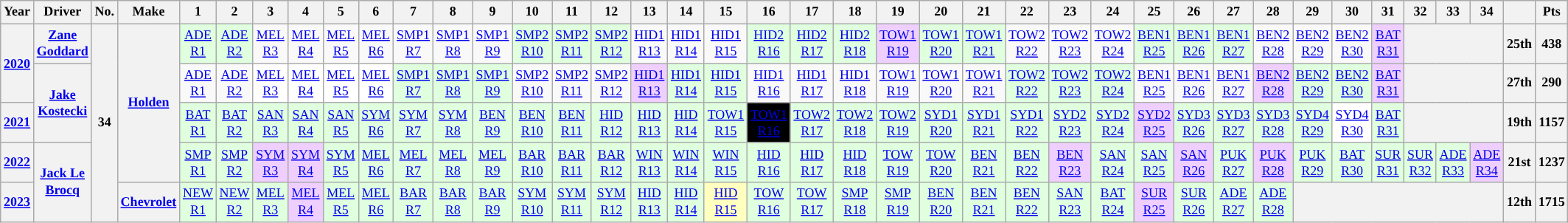<table class="wikitable mw-collapsible mw-collapsed" style="text-align:center; font-size:75%">
<tr>
<th>Year</th>
<th>Driver</th>
<th>No.</th>
<th>Make</th>
<th>1</th>
<th>2</th>
<th>3</th>
<th>4</th>
<th>5</th>
<th>6</th>
<th>7</th>
<th>8</th>
<th>9</th>
<th>10</th>
<th>11</th>
<th>12</th>
<th>13</th>
<th>14</th>
<th>15</th>
<th>16</th>
<th>17</th>
<th>18</th>
<th>19</th>
<th>20</th>
<th>21</th>
<th>22</th>
<th>23</th>
<th>24</th>
<th>25</th>
<th>26</th>
<th>27</th>
<th>28</th>
<th>29</th>
<th>30</th>
<th>31</th>
<th>32</th>
<th>33</th>
<th>34</th>
<th></th>
<th>Pts</th>
</tr>
<tr>
<th rowspan=2><a href='#'>2020</a></th>
<th><a href='#'>Zane Goddard</a></th>
<th rowspan=6>34</th>
<th rowspan=4><a href='#'>Holden</a></th>
<td style="background: #dfffdf"><a href='#'>ADE<br>R1</a><br></td>
<td style="background: #dfffdf"><a href='#'>ADE<br>R2</a><br></td>
<td><a href='#'>MEL<br>R3</a><br></td>
<td><a href='#'>MEL<br>R4</a><br></td>
<td><a href='#'>MEL<br>R5</a><br></td>
<td><a href='#'>MEL<br>R6</a><br></td>
<td><a href='#'>SMP1<br>R7</a><br></td>
<td><a href='#'>SMP1<br>R8</a><br></td>
<td><a href='#'>SMP1<br>R9</a><br></td>
<td style="background: #dfffdf"><a href='#'>SMP2<br>R10</a><br></td>
<td style="background: #dfffdf"><a href='#'>SMP2<br>R11</a><br></td>
<td style="background: #dfffdf"><a href='#'>SMP2<br>R12</a><br></td>
<td><a href='#'>HID1<br>R13</a><br></td>
<td><a href='#'>HID1<br>R14</a><br></td>
<td><a href='#'>HID1<br>R15</a><br></td>
<td style="background: #dfffdf"><a href='#'>HID2<br>R16</a><br></td>
<td style="background: #dfffdf"><a href='#'>HID2<br>R17</a><br></td>
<td style="background: #dfffdf"><a href='#'>HID2<br>R18</a><br></td>
<td style="background: #efcfff"><a href='#'>TOW1<br>R19</a><br></td>
<td style="background: #dfffdf"><a href='#'>TOW1<br>R20</a><br></td>
<td style="background: #dfffdf"><a href='#'>TOW1<br>R21</a><br></td>
<td><a href='#'>TOW2<br>R22</a><br></td>
<td><a href='#'>TOW2<br>R23</a><br></td>
<td><a href='#'>TOW2<br>R24</a><br></td>
<td style="background: #dfffdf"><a href='#'>BEN1<br>R25</a><br></td>
<td style="background: #dfffdf"><a href='#'>BEN1<br>R26</a><br></td>
<td style="background: #dfffdf"><a href='#'>BEN1<br>R27</a><br></td>
<td><a href='#'>BEN2<br>R28</a><br></td>
<td><a href='#'>BEN2<br>R29</a><br></td>
<td><a href='#'>BEN2<br>R30</a><br></td>
<td style="background: #efcfff"><a href='#'>BAT<br>R31</a><br></td>
<th colspan=3></th>
<th>25th</th>
<th>438</th>
</tr>
<tr>
<th rowspan=2><a href='#'>Jake Kostecki</a></th>
<td><a href='#'>ADE<br>R1</a></td>
<td><a href='#'>ADE<br>R2</a></td>
<td style="background: #ffffff"><a href='#'>MEL<br>R3</a><br></td>
<td style="background: #ffffff"><a href='#'>MEL<br>R4</a><br></td>
<td style="background: #ffffff"><a href='#'>MEL<br>R5</a><br></td>
<td style="background: #ffffff"><a href='#'>MEL<br>R6</a><br></td>
<td style="background: #dfffdf"><a href='#'>SMP1<br>R7</a><br></td>
<td style="background: #dfffdf"><a href='#'>SMP1<br>R8</a><br></td>
<td style="background: #dfffdf"><a href='#'>SMP1<br>R9</a><br></td>
<td><a href='#'>SMP2<br>R10</a></td>
<td><a href='#'>SMP2<br>R11</a></td>
<td><a href='#'>SMP2<br>R12</a></td>
<td style="background:#efcfff;"><a href='#'>HID1<br>R13</a><br></td>
<td style="background: #dfffdf"><a href='#'>HID1<br>R14</a><br></td>
<td style="background: #dfffdf"><a href='#'>HID1<br>R15</a><br></td>
<td><a href='#'>HID1<br>R16</a></td>
<td><a href='#'>HID1<br>R17</a></td>
<td><a href='#'>HID1<br>R18</a></td>
<td><a href='#'>TOW1<br>R19</a></td>
<td><a href='#'>TOW1<br>R20</a></td>
<td><a href='#'>TOW1<br>R21</a></td>
<td style="background: #dfffdf"><a href='#'>TOW2<br>R22</a><br></td>
<td style="background: #dfffdf"><a href='#'>TOW2<br>R23</a><br></td>
<td style="background: #dfffdf"><a href='#'>TOW2<br>R24</a><br></td>
<td><a href='#'>BEN1<br>R25</a></td>
<td><a href='#'>BEN1<br>R26</a></td>
<td><a href='#'>BEN1<br>R27</a></td>
<td style="background:#efcfff;"><a href='#'>BEN2<br>R28</a><br></td>
<td style="background: #dfffdf"><a href='#'>BEN2<br>R29</a><br></td>
<td style="background: #dfffdf"><a href='#'>BEN2<br>R30</a><br></td>
<td style="background:#efcfff;"><a href='#'>BAT<br>R31</a><br></td>
<th colspan=3></th>
<th>27th</th>
<th>290</th>
</tr>
<tr>
<th><a href='#'>2021</a></th>
<td style="background: #dfffdf"><a href='#'>BAT<br>R1</a><br></td>
<td style="background: #dfffdf"><a href='#'>BAT<br>R2</a><br></td>
<td style="background: #dfffdf"><a href='#'>SAN<br>R3</a><br></td>
<td style="background: #dfffdf"><a href='#'>SAN<br>R4</a><br></td>
<td style="background: #dfffdf"><a href='#'>SAN<br>R5</a><br></td>
<td style="background: #dfffdf"><a href='#'>SYM<br>R6</a><br></td>
<td style="background: #dfffdf"><a href='#'>SYM<br>R7</a><br></td>
<td style="background: #dfffdf"><a href='#'>SYM<br>R8</a><br></td>
<td style="background: #dfffdf"><a href='#'>BEN<br>R9</a><br></td>
<td style="background: #dfffdf"><a href='#'>BEN<br>R10</a><br></td>
<td style="background: #dfffdf"><a href='#'>BEN<br>R11</a><br></td>
<td style="background: #dfffdf"><a href='#'>HID<br>R12</a><br></td>
<td style="background: #dfffdf"><a href='#'>HID<br>R13</a><br></td>
<td style="background: #dfffdf"><a href='#'>HID<br>R14</a><br></td>
<td style="background: #dfffdf"><a href='#'>TOW1<br>R15</a><br></td>
<td style="background:#000000; color:white;"><a href='#'>TOW1<br>R16</a><br></td>
<td style="background: #dfffdf"><a href='#'>TOW2<br>R17</a><br></td>
<td style="background: #dfffdf"><a href='#'>TOW2<br>R18</a><br></td>
<td style="background: #dfffdf"><a href='#'>TOW2<br>R19</a><br></td>
<td style="background: #dfffdf"><a href='#'>SYD1<br>R20</a><br></td>
<td style="background: #dfffdf"><a href='#'>SYD1<br>R21</a><br></td>
<td style="background: #dfffdf"><a href='#'>SYD1<br>R22</a><br></td>
<td style="background: #dfffdf"><a href='#'>SYD2<br>R23</a><br></td>
<td style="background: #dfffdf"><a href='#'>SYD2<br>R24</a><br></td>
<td style="background: #efcfff"><a href='#'>SYD2<br>R25</a><br></td>
<td style="background: #dfffdf"><a href='#'>SYD3<br>R26</a><br></td>
<td style="background: #dfffdf"><a href='#'>SYD3<br>R27</a><br></td>
<td style="background: #dfffdf"><a href='#'>SYD3<br>R28</a><br></td>
<td style="background: #dfffdf"><a href='#'>SYD4<br>R29</a><br></td>
<td style="background: #ffffff"><a href='#'>SYD4<br>R30</a><br></td>
<td style="background: #dfffdf"><a href='#'>BAT<br>R31</a><br></td>
<th colspan=3></th>
<th>19th</th>
<th>1157</th>
</tr>
<tr>
<th><a href='#'>2022</a></th>
<th rowspan=2><a href='#'>Jack Le Brocq</a></th>
<td style="background: #dfffdf"><a href='#'>SMP<br>R1</a><br></td>
<td style="background: #dfffdf"><a href='#'>SMP<br>R2</a><br></td>
<td style="background: #efcfff"><a href='#'>SYM<br>R3</a><br></td>
<td style="background: #efcfff"><a href='#'>SYM<br>R4</a><br></td>
<td style="background: #dfffdf"><a href='#'>SYM<br>R5</a><br></td>
<td style="background: #dfffdf"><a href='#'>MEL<br>R6</a><br></td>
<td style="background: #dfffdf"><a href='#'>MEL<br>R7</a><br></td>
<td style="background: #dfffdf"><a href='#'>MEL<br>R8</a><br></td>
<td style="background: #dfffdf"><a href='#'>MEL<br>R9</a><br></td>
<td style="background: #dfffdf"><a href='#'>BAR<br>R10</a><br></td>
<td style="background: #dfffdf"><a href='#'>BAR<br>R11</a><br></td>
<td style="background: #dfffdf"><a href='#'>BAR<br>R12</a><br></td>
<td style="background: #dfffdf"><a href='#'>WIN<br>R13</a><br></td>
<td style="background: #dfffdf"><a href='#'>WIN<br>R14</a><br></td>
<td style="background: #dfffdf"><a href='#'>WIN<br>R15</a><br></td>
<td style="background: #dfffdf"><a href='#'>HID<br>R16</a><br></td>
<td style="background: #dfffdf"><a href='#'>HID<br>R17</a><br></td>
<td style="background: #dfffdf"><a href='#'>HID<br>R18</a><br></td>
<td style="background: #dfffdf"><a href='#'>TOW<br>R19</a><br></td>
<td style="background: #dfffdf"><a href='#'>TOW<br>R20</a><br></td>
<td style="background: #dfffdf"><a href='#'>BEN<br>R21</a><br></td>
<td style="background: #dfffdf"><a href='#'>BEN<br>R22</a><br></td>
<td style="background: #efcfff"><a href='#'>BEN<br>R23</a><br></td>
<td style="background: #dfffdf"><a href='#'>SAN<br>R24</a><br></td>
<td style="background: #dfffdf"><a href='#'>SAN<br>R25</a><br></td>
<td style="background: #efcfff"><a href='#'>SAN<br>R26</a><br></td>
<td style="background: #dfffdf"><a href='#'>PUK<br>R27</a><br></td>
<td style="background: #efcfff"><a href='#'>PUK<br>R28</a><br></td>
<td style="background: #dfffdf"><a href='#'>PUK<br>R29</a><br></td>
<td style="background: #dfffdf"><a href='#'>BAT<br>R30</a><br></td>
<td style="background: #dfffdf"><a href='#'>SUR<br>R31</a><br></td>
<td style="background: #dfffdf"><a href='#'>SUR<br>R32</a><br></td>
<td style="background: #dfffdf"><a href='#'>ADE<br>R33</a><br></td>
<td style="background: #efcfff"><a href='#'>ADE<br>R34</a><br></td>
<th>21st</th>
<th>1237</th>
</tr>
<tr>
<th><a href='#'>2023</a></th>
<th rowspan=2><a href='#'>Chevrolet</a></th>
<td style="background:#dfffdf"><a href='#'>NEW<br>R1</a><br></td>
<td style="background:#dfffdf"><a href='#'>NEW<br>R2</a><br></td>
<td style="background:#dfffdf"><a href='#'>MEL<br>R3</a><br></td>
<td style="background:#efcfff"><a href='#'>MEL<br>R4</a><br></td>
<td style="background:#dfffdf"><a href='#'>MEL<br>R5</a><br></td>
<td style="background:#dfffdf"><a href='#'>MEL<br>R6</a><br></td>
<td style="background:#dfffdf"><a href='#'>BAR<br>R7</a><br></td>
<td style="background:#dfffdf"><a href='#'>BAR<br>R8</a><br></td>
<td style="background:#dfffdf"><a href='#'>BAR<br>R9</a><br></td>
<td style="background:#dfffdf"><a href='#'>SYM<br>R10</a><br></td>
<td style="background:#dfffdf"><a href='#'>SYM<br>R11</a><br></td>
<td style="background:#dfffdf"><a href='#'>SYM<br>R12</a><br></td>
<td style="background:#dfffdf"><a href='#'>HID<br>R13</a><br></td>
<td style="background:#dfffdf"><a href='#'>HID<br>R14</a><br></td>
<td style="background:#ffffbf"><a href='#'>HID<br>R15</a><br></td>
<td style="background:#dfffdf"><a href='#'>TOW<br>R16</a><br></td>
<td style="background:#dfffdf"><a href='#'>TOW<br>R17</a><br></td>
<td style="background:#dfffdf"><a href='#'>SMP<br>R18</a><br></td>
<td style="background:#dfffdf"><a href='#'>SMP<br>R19</a><br></td>
<td style="background:#dfffdf"><a href='#'>BEN<br>R20</a><br></td>
<td style="background:#dfffdf"><a href='#'>BEN<br>R21</a><br></td>
<td style="background:#dfffdf"><a href='#'>BEN<br>R22</a><br></td>
<td style="background:#dfffdf"><a href='#'>SAN<br>R23</a><br></td>
<td style="background:#dfffdf"><a href='#'>BAT<br>R24</a><br></td>
<td style="background:#efcfff"><a href='#'>SUR<br>R25</a><br></td>
<td style="background:#dfffdf"><a href='#'>SUR<br>R26</a><br></td>
<td style="background:#dfffdf"><a href='#'>ADE<br>R27</a><br></td>
<td style="background:#dfffdf"><a href='#'>ADE<br>R28</a><br></td>
<th colspan=6></th>
<th>12th</th>
<th>1715</th>
</tr>
</table>
